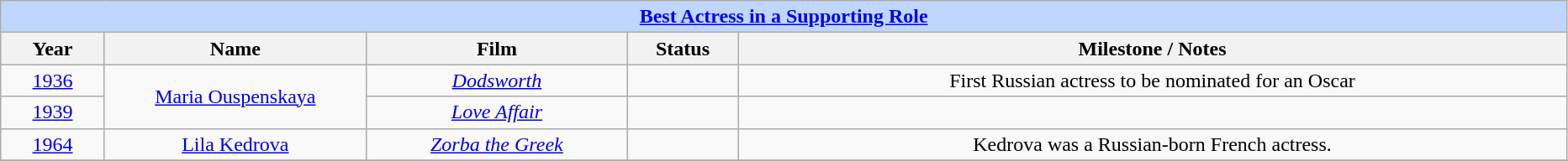<table class="wikitable" style="text-align: center">
<tr ---- bgcolor="#bfd7ff">
<td colspan=7 align=center><strong><a href='#'>Best Actress in a Supporting Role</a></strong></td>
</tr>
<tr ---- bgcolor="#ebf5ff">
<th width="75">Year</th>
<th width="200">Name</th>
<th width="200">Film</th>
<th width="80">Status</th>
<th width="650">Milestone / Notes</th>
</tr>
<tr>
<td><a href='#'>1936</a></td>
<td rowspan="2"><a href='#'>Maria Ouspenskaya</a></td>
<td><em><a href='#'>Dodsworth</a></em></td>
<td></td>
<td>First Russian actress to be nominated for an Oscar</td>
</tr>
<tr>
<td><a href='#'>1939</a></td>
<td><em><a href='#'>Love Affair</a></em></td>
<td></td>
<td></td>
</tr>
<tr>
<td><a href='#'>1964</a></td>
<td><a href='#'>Lila Kedrova</a></td>
<td><em><a href='#'>Zorba the Greek</a></em></td>
<td></td>
<td>Kedrova was a Russian-born French actress.</td>
</tr>
<tr>
</tr>
</table>
